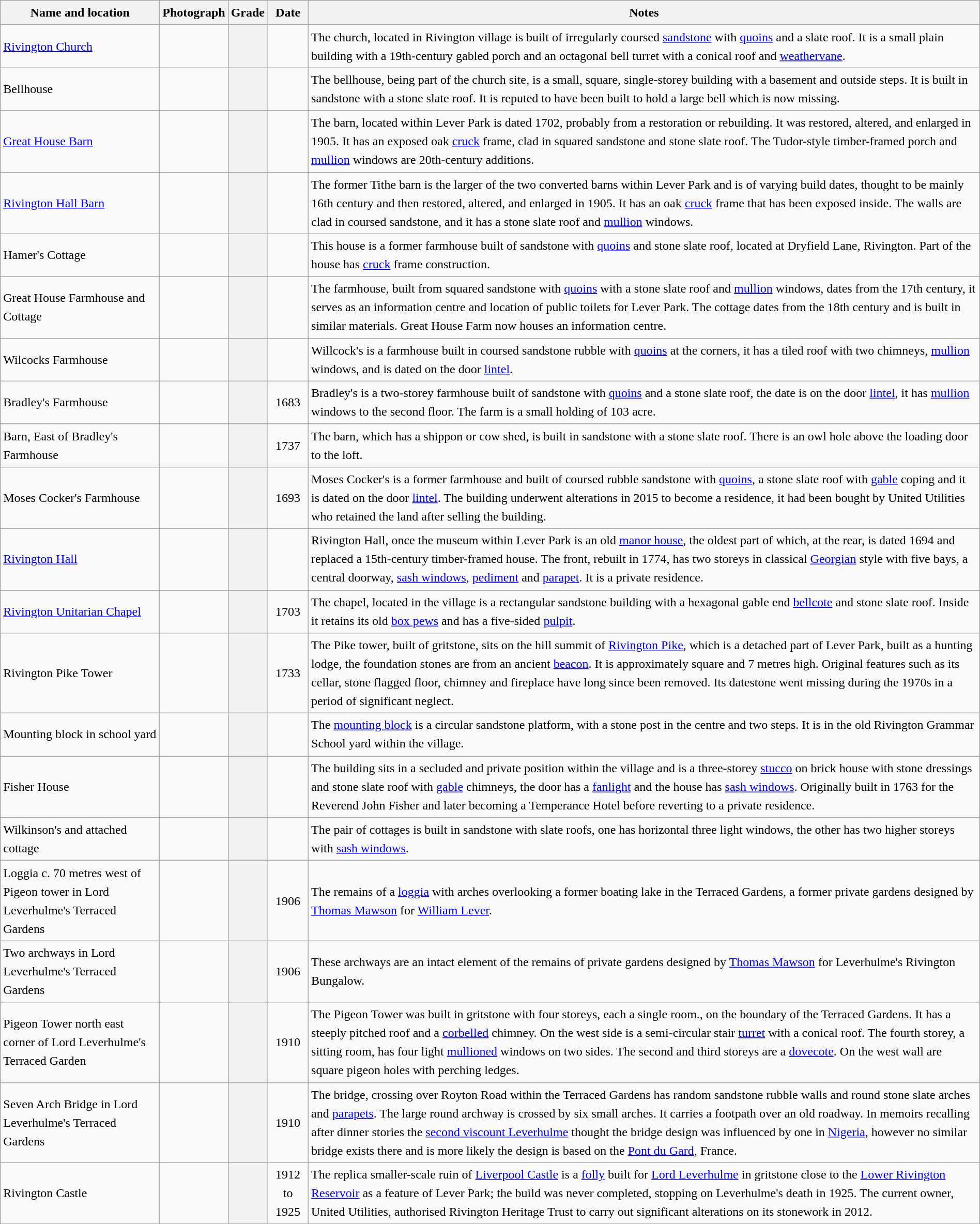<table class="wikitable sortable" style="width:100%;border:0px;text-align:left;line-height:150%;">
<tr>
<th Name>Name and location</th>
<th class="unsortable">Photograph</th>
<th>Grade</th>
<th>Date</th>
<th class="unsortable">Notes</th>
</tr>
<tr>
<td><a href='#'>Rivington Church</a><br><small></small></td>
<td></td>
<th></th>
<td align="center"></td>
<td>The church, located in Rivington village is built of irregularly coursed <a href='#'>sandstone</a> with <a href='#'>quoins</a> and a slate roof. It is a small plain building with a 19th-century gabled porch and an octagonal bell turret with a conical roof and <a href='#'>weathervane</a>.</td>
</tr>
<tr>
<td>Bellhouse <br><small></small></td>
<td></td>
<th></th>
<td align="center"></td>
<td>The bellhouse, being part of the church site, is a small, square, single-storey building with a basement and outside steps. It is built in sandstone with a stone slate roof. It is reputed to have been built to hold a large bell which is now missing.</td>
</tr>
<tr>
<td><a href='#'>Great House Barn</a><br> <small></small></td>
<td></td>
<th></th>
<td align="center"></td>
<td>The barn, located within Lever Park is dated 1702, probably from a restoration or rebuilding. It was restored, altered, and enlarged in 1905. It has an exposed oak <a href='#'>cruck</a> frame, clad in squared sandstone and stone slate roof. The Tudor-style timber-framed porch and <a href='#'>mullion</a> windows are 20th-century additions.</td>
</tr>
<tr>
<td><a href='#'>Rivington Hall Barn</a><br> <small></small></td>
<td></td>
<th></th>
<td align="center"></td>
<td>The former Tithe barn is the larger of the two converted barns within Lever Park and is of varying build dates, thought to be mainly 16th century and then restored, altered, and enlarged in 1905. It has an oak <a href='#'>cruck</a> frame that has been exposed inside. The walls are clad in coursed sandstone, and it has a stone slate roof and <a href='#'>mullion</a> windows.</td>
</tr>
<tr>
<td>Hamer's Cottage<br><small></small></td>
<td></td>
<th></th>
<td align="center"></td>
<td>This house is a former farmhouse built of sandstone with <a href='#'>quoins</a> and stone slate roof, located at Dryfield Lane, Rivington. Part of the house has <a href='#'>cruck</a> frame construction.</td>
</tr>
<tr>
<td>Great House Farmhouse and Cottage<br><small></small></td>
<td></td>
<th></th>
<td align="center"></td>
<td>The farmhouse, built from squared sandstone with <a href='#'>quoins</a> with a stone slate roof and <a href='#'>mullion</a> windows, dates from the 17th century, it serves as an information centre and location of public toilets for Lever Park. The cottage dates from the 18th century and is built in similar materials.  Great House Farm now houses an information centre.</td>
</tr>
<tr>
<td>Wilcocks Farmhouse <br><small></small></td>
<td></td>
<th></th>
<td align="center"></td>
<td>Willcock's is a farmhouse built in coursed sandstone rubble with <a href='#'>quoins</a> at the corners, it has a tiled roof with two chimneys, <a href='#'>mullion</a> windows, and is dated on the door <a href='#'>lintel</a>.</td>
</tr>
<tr>
<td>Bradley's Farmhouse<br><small></small></td>
<td></td>
<th></th>
<td align="center">1683</td>
<td>Bradley's is a two-storey farmhouse built of sandstone with <a href='#'>quoins</a> and a stone slate roof, the date is on the door <a href='#'>lintel</a>, it has <a href='#'>mullion</a> windows to the second floor. The farm is a small holding of 103 acre.</td>
</tr>
<tr>
<td>Barn, East of Bradley's Farmhouse <br><small></small></td>
<td></td>
<th></th>
<td align="center">1737</td>
<td>The barn, which has a shippon or cow shed, is built in sandstone with a stone slate roof. There is an owl hole above the loading door to the loft.</td>
</tr>
<tr>
<td>Moses Cocker's Farmhouse <br><small></small></td>
<td></td>
<th></th>
<td align="center">1693</td>
<td>Moses Cocker's is a former farmhouse and built of coursed rubble sandstone with <a href='#'>quoins</a>, a stone slate roof with <a href='#'>gable</a> coping and it is dated on the door <a href='#'>lintel</a>. The building underwent alterations in 2015 to become a residence, it had been bought by United Utilities who retained the land after selling the building.</td>
</tr>
<tr>
<td><a href='#'>Rivington Hall</a><br><small> </small></td>
<td></td>
<th></th>
<td align="center"></td>
<td>Rivington Hall, once the museum within Lever Park is an old <a href='#'>manor house</a>, the oldest part of which, at the rear, is dated 1694 and replaced a 15th-century timber-framed house. The front, rebuilt in 1774, has two storeys in classical <a href='#'>Georgian</a> style with five bays, a central doorway, <a href='#'>sash windows</a>, <a href='#'>pediment</a> and <a href='#'>parapet</a>. It is a private residence.</td>
</tr>
<tr>
<td><a href='#'>Rivington Unitarian Chapel</a> <br><small></small></td>
<td></td>
<th></th>
<td align="center">1703</td>
<td>The chapel, located in the village is a rectangular sandstone building with a hexagonal gable end <a href='#'>bellcote</a> and stone slate roof. Inside it retains its old <a href='#'>box pews</a> and has a five-sided <a href='#'>pulpit</a>.</td>
</tr>
<tr>
<td>Rivington Pike Tower <br><small></small></td>
<td></td>
<th></th>
<td align="center">1733</td>
<td>The Pike tower, built of gritstone, sits on the hill summit of <a href='#'>Rivington Pike</a>, which is a detached part of Lever Park, built as a hunting lodge, the foundation stones are from an ancient <a href='#'>beacon</a>. It is  approximately  square and 7 metres high. Original features such as its cellar, stone flagged floor, chimney and fireplace have long since been removed. Its datestone went missing during the 1970s in a period of significant neglect.</td>
</tr>
<tr>
<td>Mounting block in school yard <br><small></small></td>
<td></td>
<th></th>
<td align="center"></td>
<td>The <a href='#'>mounting block</a> is a circular sandstone platform, with a stone post in the centre and two steps. It is in the old Rivington Grammar School yard within the village.</td>
</tr>
<tr>
<td>Fisher House <br><small></small></td>
<td></td>
<th></th>
<td align="center"></td>
<td>The building sits in a secluded and private position within the village and is a three-storey <a href='#'>stucco</a> on brick house with stone dressings and stone slate roof with <a href='#'>gable</a> chimneys, the door has a <a href='#'>fanlight</a> and the house has <a href='#'>sash windows</a>. Originally built in 1763 for the Reverend John Fisher and later becoming a Temperance Hotel before reverting to a private residence.</td>
</tr>
<tr>
<td>Wilkinson's and attached cottage <br><small></small></td>
<td></td>
<th></th>
<td align="center"></td>
<td>The pair of cottages is built in sandstone with slate roofs, one has horizontal three light windows, the other has two higher storeys with <a href='#'>sash windows</a>.</td>
</tr>
<tr>
<td>Loggia c. 70 metres west of Pigeon tower in Lord Leverhulme's Terraced Gardens <br><small></small></td>
<td></td>
<th></th>
<td align="center">1906</td>
<td>The remains of a <a href='#'>loggia</a> with arches overlooking a former boating lake in the Terraced Gardens, a former private gardens designed by <a href='#'>Thomas Mawson</a> for <a href='#'>William Lever</a>.</td>
</tr>
<tr>
<td>Two archways in Lord Leverhulme's Terraced Gardens <br><small></small></td>
<td></td>
<th></th>
<td align="center">1906</td>
<td>These archways are an intact element of the remains of private gardens designed by <a href='#'>Thomas Mawson</a> for Leverhulme's Rivington Bungalow.</td>
</tr>
<tr>
<td>Pigeon Tower north east corner of Lord Leverhulme's Terraced Garden <br><small></small></td>
<td></td>
<th></th>
<td align="center">1910</td>
<td>The Pigeon Tower was built in gritstone with four storeys, each a single room., on the boundary of the Terraced Gardens. It has a steeply pitched roof and a <a href='#'>corbelled</a> chimney. On the west side is a semi-circular stair <a href='#'>turret</a> with a conical roof. The fourth storey, a sitting room, has four light <a href='#'>mullioned</a> windows on two sides. The second and third storeys are a <a href='#'>dovecote</a>. On the west wall are square pigeon holes with perching ledges.</td>
</tr>
<tr>
<td>Seven Arch Bridge in Lord Leverhulme's Terraced Gardens <br><small></small></td>
<td></td>
<th></th>
<td align="center">1910</td>
<td>The bridge, crossing over Royton Road within the Terraced Gardens has random sandstone rubble walls and round stone slate arches and <a href='#'>parapets</a>. The large round archway is crossed by six small arches. It carries a footpath over an old roadway. In memoirs recalling after dinner stories the <a href='#'>second viscount Leverhulme</a> thought the bridge design was influenced by one in <a href='#'>Nigeria</a>, however no similar bridge exists there and is more likely the design is based on the <a href='#'>Pont du Gard</a>, France.</td>
</tr>
<tr>
<td>Rivington Castle <br><small></small></td>
<td></td>
<th></th>
<td align="center">1912 to 1925</td>
<td>The replica smaller-scale ruin of <a href='#'>Liverpool Castle</a> is a <a href='#'>folly</a> built for <a href='#'>Lord Leverhulme</a> in gritstone close to the <a href='#'>Lower Rivington Reservoir</a> as a feature of Lever Park; the build was never completed, stopping on Leverhulme's death in 1925. The current owner, United Utilities, authorised Rivington Heritage Trust to carry out significant alterations on its stonework in 2012.</td>
</tr>
<tr>
</tr>
</table>
